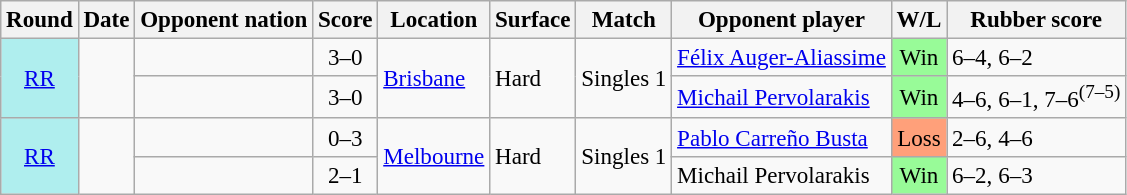<table class="wikitable nowrap" style="font-size:96%;">
<tr>
<th>Round</th>
<th>Date</th>
<th>Opponent nation</th>
<th>Score</th>
<th>Location</th>
<th>Surface</th>
<th>Match</th>
<th>Opponent player</th>
<th>W/L</th>
<th>Rubber score</th>
</tr>
<tr>
<td rowspan=2 style="background:#afeeee; text-align:center;"><a href='#'>RR</a></td>
<td rowspan=2></td>
<td></td>
<td style="text-align:center;">3–0</td>
<td rowspan=2><a href='#'>Brisbane</a></td>
<td rowspan=2>Hard</td>
<td rowspan=2>Singles 1</td>
<td><a href='#'>Félix Auger-Aliassime</a></td>
<td style="background:#98fb98; text-align:center;">Win</td>
<td>6–4, 6–2</td>
</tr>
<tr>
<td></td>
<td style="text-align:center;">3–0</td>
<td><a href='#'>Michail Pervolarakis</a></td>
<td style="background:#98fb98; text-align:center;">Win</td>
<td>4–6, 6–1, 7–6<sup>(7–5)</sup></td>
</tr>
<tr>
<td rowspan=2 style="background:#afeeee; text-align:center;"><a href='#'>RR</a></td>
<td rowspan=2></td>
<td></td>
<td style="text-align:center;">0–3</td>
<td rowspan=2><a href='#'>Melbourne</a></td>
<td rowspan=2>Hard</td>
<td rowspan=2>Singles 1</td>
<td><a href='#'>Pablo Carreño Busta</a></td>
<td style="background:#ffa07a; text-align:center;">Loss</td>
<td>2–6, 4–6</td>
</tr>
<tr>
<td></td>
<td style="text-align:center;">2–1</td>
<td>Michail Pervolarakis</td>
<td style="background:#98fb98; text-align:center;">Win</td>
<td>6–2, 6–3</td>
</tr>
</table>
